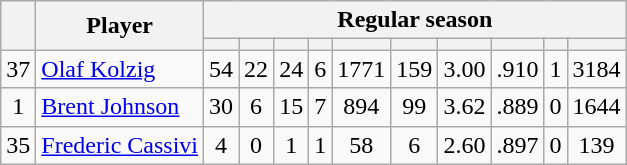<table class="wikitable plainrowheaders" style="text-align:center;">
<tr>
<th scope="col" rowspan="2"></th>
<th scope="col" rowspan="2">Player</th>
<th scope=colgroup colspan=10>Regular season</th>
</tr>
<tr>
<th scope="col"></th>
<th scope="col"></th>
<th scope="col"></th>
<th scope="col"></th>
<th scope="col"></th>
<th scope="col"></th>
<th scope="col"></th>
<th scope="col"></th>
<th scope="col"></th>
<th scope="col"></th>
</tr>
<tr>
<td scope="row">37</td>
<td align="left"><a href='#'>Olaf Kolzig</a></td>
<td>54</td>
<td>22</td>
<td>24</td>
<td>6</td>
<td>1771</td>
<td>159</td>
<td>3.00</td>
<td>.910</td>
<td>1</td>
<td>3184</td>
</tr>
<tr>
<td scope="row">1</td>
<td align="left"><a href='#'>Brent Johnson</a></td>
<td>30</td>
<td>6</td>
<td>15</td>
<td>7</td>
<td>894</td>
<td>99</td>
<td>3.62</td>
<td>.889</td>
<td>0</td>
<td>1644</td>
</tr>
<tr>
<td scope="row">35</td>
<td align="left"><a href='#'>Frederic Cassivi</a></td>
<td>4</td>
<td>0</td>
<td>1</td>
<td>1</td>
<td>58</td>
<td>6</td>
<td>2.60</td>
<td>.897</td>
<td>0</td>
<td>139</td>
</tr>
</table>
